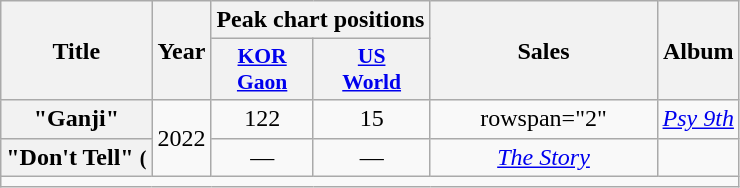<table class="wikitable plainrowheaders" style="text-align:center">
<tr>
<th scope="col" rowspan="2">Title</th>
<th scope="col" rowspan="2">Year</th>
<th scope="col" colspan="2">Peak chart positions</th>
<th scope="col" rowspan="2" style="width:9em;">Sales</th>
<th scope="col" rowspan="2">Album</th>
</tr>
<tr>
<th scope="col" style="font-size:90%"><a href='#'>KOR<br>Gaon</a><br></th>
<th scope="col" style="font-size:90%"><a href='#'>US<br>World</a><br></th>
</tr>
<tr>
<th scope="row">"Ganji" </th>
<td rowspan="2">2022</td>
<td>122</td>
<td>15</td>
<td>rowspan="2" </td>
<td><em><a href='#'>Psy 9th</a></em></td>
</tr>
<tr>
<th scope="row">"Don't Tell" <small>(</small></th>
<td>—</td>
<td>—</td>
<td><em><a href='#'>The Story</a></em></td>
</tr>
<tr>
<td colspan="6"></td>
</tr>
</table>
